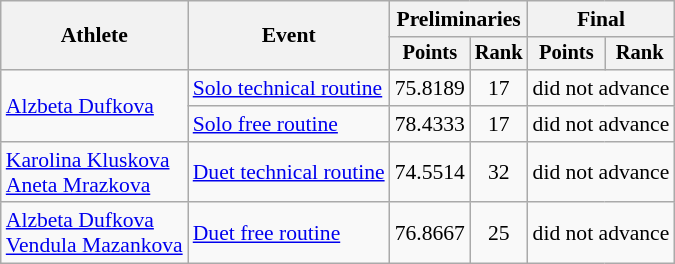<table class=wikitable style="font-size:90%">
<tr>
<th rowspan="2">Athlete</th>
<th rowspan="2">Event</th>
<th colspan="2">Preliminaries</th>
<th colspan="2">Final</th>
</tr>
<tr style="font-size:95%">
<th>Points</th>
<th>Rank</th>
<th>Points</th>
<th>Rank</th>
</tr>
<tr align=center>
<td align=left rowspan=2><a href='#'>Alzbeta Dufkova</a></td>
<td align=left><a href='#'>Solo technical routine</a></td>
<td>75.8189</td>
<td>17</td>
<td colspan=2>did not advance</td>
</tr>
<tr align=center>
<td align=left><a href='#'>Solo free routine</a></td>
<td>78.4333</td>
<td>17</td>
<td colspan=2>did not advance</td>
</tr>
<tr align=center>
<td align=left><a href='#'>Karolina Kluskova</a><br><a href='#'>Aneta Mrazkova</a></td>
<td align=left><a href='#'>Duet technical routine</a></td>
<td>74.5514</td>
<td>32</td>
<td colspan=2>did not advance</td>
</tr>
<tr align=center>
<td align=left><a href='#'>Alzbeta Dufkova</a><br><a href='#'>Vendula Mazankova</a></td>
<td align=left><a href='#'>Duet free routine</a></td>
<td>76.8667</td>
<td>25</td>
<td colspan=2>did not advance</td>
</tr>
</table>
